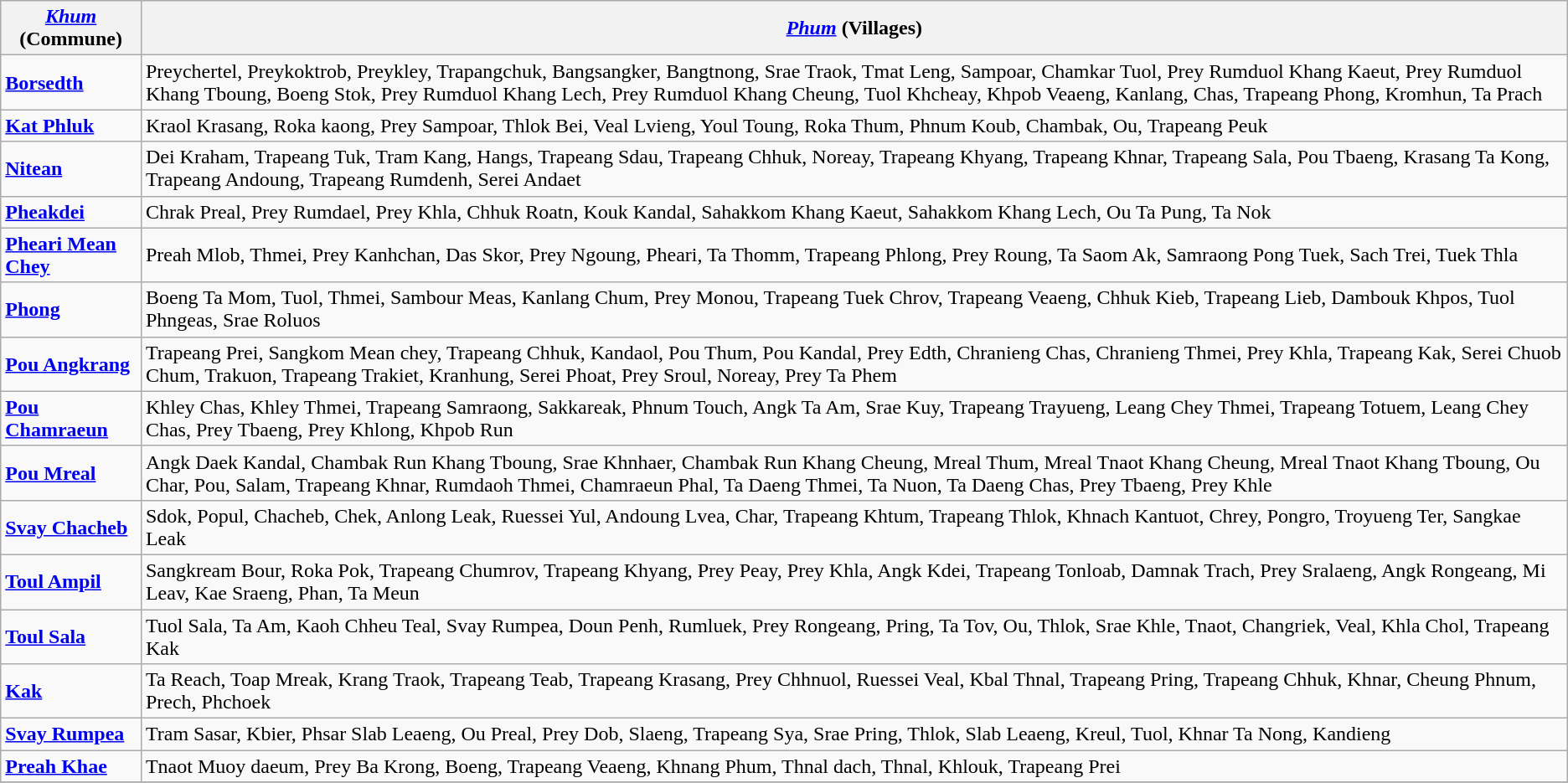<table class="wikitable">
<tr>
<th><em><a href='#'>Khum</a></em> (Commune)</th>
<th><em><a href='#'>Phum</a></em> (Villages)</th>
</tr>
<tr>
<td><strong><a href='#'>Borsedth</a></strong></td>
<td>Preychertel, Preykoktrob, Preykley, Trapangchuk, Bangsangker, Bangtnong, Srae Traok, Tmat Leng, Sampoar, Chamkar Tuol, Prey Rumduol Khang Kaeut, Prey Rumduol Khang Tboung, Boeng Stok, Prey Rumduol Khang Lech, Prey Rumduol Khang Cheung, Tuol Khcheay, Khpob Veaeng, Kanlang, Chas, Trapeang Phong, Kromhun, Ta Prach</td>
</tr>
<tr>
<td><strong><a href='#'>Kat Phluk</a></strong></td>
<td>Kraol Krasang, Roka kaong, Prey Sampoar, Thlok Bei, Veal Lvieng, Youl Toung, Roka Thum, Phnum Koub, Chambak, Ou, Trapeang Peuk</td>
</tr>
<tr>
<td><strong><a href='#'>Nitean</a></strong></td>
<td>Dei Kraham, Trapeang Tuk, Tram Kang, Hangs, Trapeang Sdau, Trapeang Chhuk, Noreay, Trapeang Khyang, Trapeang Khnar, Trapeang Sala, Pou Tbaeng, Krasang Ta Kong, Trapeang Andoung, Trapeang Rumdenh, Serei Andaet</td>
</tr>
<tr>
<td><strong><a href='#'>Pheakdei</a></strong></td>
<td>Chrak Preal, Prey Rumdael, Prey Khla, Chhuk Roatn, Kouk Kandal, Sahakkom Khang Kaeut, Sahakkom Khang Lech, Ou Ta Pung, Ta Nok</td>
</tr>
<tr>
<td><strong><a href='#'>Pheari Mean Chey</a></strong></td>
<td>Preah Mlob, Thmei, Prey Kanhchan, Das Skor, Prey Ngoung, Pheari, Ta Thomm, Trapeang Phlong, Prey Roung, Ta Saom Ak, Samraong Pong Tuek, Sach Trei, Tuek Thla</td>
</tr>
<tr>
<td><strong><a href='#'>Phong</a></strong></td>
<td>Boeng Ta Mom, Tuol, Thmei, Sambour Meas, Kanlang Chum, Prey Monou, Trapeang Tuek Chrov, Trapeang Veaeng, Chhuk Kieb, Trapeang Lieb, Dambouk Khpos, Tuol Phngeas, Srae Roluos</td>
</tr>
<tr>
<td><strong><a href='#'>Pou Angkrang</a></strong></td>
<td>Trapeang Prei, Sangkom Mean chey, Trapeang Chhuk, Kandaol, Pou Thum, Pou Kandal, Prey Edth, Chranieng Chas, Chranieng Thmei, Prey Khla, Trapeang Kak, Serei Chuob Chum, Trakuon, Trapeang Trakiet, Kranhung, Serei Phoat, Prey Sroul, Noreay, Prey Ta Phem</td>
</tr>
<tr>
<td><strong><a href='#'>Pou Chamraeun</a></strong></td>
<td>Khley Chas, Khley Thmei, Trapeang Samraong, Sakkareak, Phnum Touch, Angk Ta Am, Srae Kuy, Trapeang Trayueng, Leang Chey Thmei, Trapeang Totuem, Leang Chey Chas, Prey Tbaeng, Prey Khlong, Khpob Run</td>
</tr>
<tr>
<td><strong><a href='#'>Pou Mreal</a></strong></td>
<td>Angk Daek Kandal, Chambak Run Khang Tboung, Srae Khnhaer, Chambak Run Khang Cheung, Mreal Thum, Mreal Tnaot Khang Cheung, Mreal Tnaot Khang Tboung, Ou Char, Pou, Salam, Trapeang Khnar, Rumdaoh Thmei, Chamraeun Phal, Ta Daeng Thmei, Ta Nuon, Ta Daeng Chas, Prey Tbaeng, Prey Khle</td>
</tr>
<tr>
<td><strong><a href='#'>Svay Chacheb</a></strong></td>
<td>Sdok, Popul, Chacheb, Chek, Anlong Leak, Ruessei Yul, Andoung Lvea, Char, Trapeang Khtum, Trapeang Thlok, Khnach Kantuot, Chrey, Pongro, Troyueng Ter, Sangkae Leak</td>
</tr>
<tr>
<td><strong><a href='#'>Toul Ampil</a></strong></td>
<td>Sangkream Bour, Roka Pok, Trapeang Chumrov, Trapeang Khyang, Prey Peay, Prey Khla, Angk Kdei, Trapeang Tonloab, Damnak Trach, Prey Sralaeng, Angk Rongeang, Mi Leav, Kae Sraeng, Phan, Ta Meun</td>
</tr>
<tr>
<td><strong><a href='#'>Toul Sala</a></strong></td>
<td>Tuol Sala, Ta Am, Kaoh Chheu Teal, Svay Rumpea, Doun Penh, Rumluek, Prey Rongeang, Pring, Ta Tov, Ou, Thlok, Srae Khle, Tnaot, Changriek, Veal, Khla Chol, Trapeang Kak</td>
</tr>
<tr>
<td><strong><a href='#'>Kak</a></strong></td>
<td>Ta Reach, Toap Mreak, Krang Traok, Trapeang Teab, Trapeang Krasang, Prey Chhnuol, Ruessei Veal, Kbal Thnal, Trapeang Pring, Trapeang Chhuk, Khnar, Cheung Phnum, Prech, Phchoek</td>
</tr>
<tr>
<td><strong><a href='#'>Svay Rumpea</a></strong></td>
<td>Tram Sasar, Kbier, Phsar Slab Leaeng, Ou Preal, Prey Dob, Slaeng, Trapeang Sya, Srae Pring, Thlok, Slab Leaeng, Kreul, Tuol, Khnar Ta Nong, Kandieng</td>
</tr>
<tr>
<td><strong><a href='#'>Preah Khae</a></strong></td>
<td>Tnaot Muoy daeum, Prey Ba Krong, Boeng, Trapeang Veaeng, Khnang Phum, Thnal dach, Thnal, Khlouk, Trapeang Prei</td>
</tr>
<tr>
</tr>
</table>
